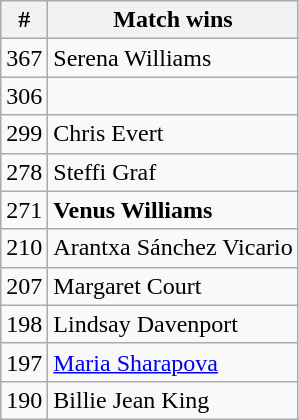<table class="wikitable" style="display:inline-table">
<tr>
<th style="width:20px;">#</th>
<th>Match wins</th>
</tr>
<tr>
<td>367</td>
<td> Serena Williams</td>
</tr>
<tr>
<td>306</td>
<td></td>
</tr>
<tr>
<td>299</td>
<td> Chris Evert</td>
</tr>
<tr>
<td>278</td>
<td> Steffi Graf</td>
</tr>
<tr>
<td>271</td>
<td> <strong>Venus Williams</strong></td>
</tr>
<tr>
<td>210</td>
<td> Arantxa Sánchez Vicario</td>
</tr>
<tr>
<td>207</td>
<td> Margaret Court</td>
</tr>
<tr>
<td>198</td>
<td> Lindsay Davenport</td>
</tr>
<tr>
<td>197</td>
<td> <a href='#'>Maria Sharapova</a></td>
</tr>
<tr>
<td>190</td>
<td> Billie Jean King</td>
</tr>
</table>
